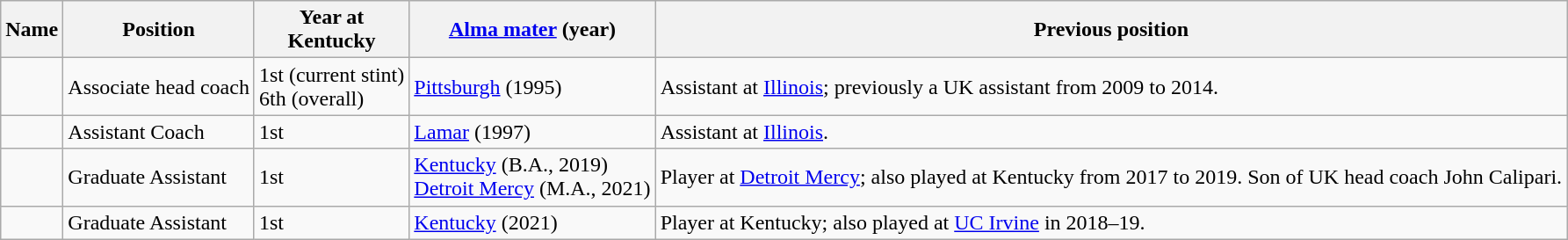<table class="wikitable sortable" style="font-size:100%;" border="1">
<tr>
<th>Name</th>
<th>Position</th>
<th>Year at<br>Kentucky</th>
<th><a href='#'>Alma mater</a> (year)</th>
<th ! class="unsortable">Previous position</th>
</tr>
<tr>
<td></td>
<td>Associate head coach</td>
<td>1st (current stint)<br>6th (overall)</td>
<td><a href='#'>Pittsburgh</a> (1995)</td>
<td>Assistant at <a href='#'>Illinois</a>; previously a UK assistant from 2009 to 2014.</td>
</tr>
<tr>
<td></td>
<td>Assistant Coach</td>
<td>1st</td>
<td><a href='#'>Lamar</a> (1997)</td>
<td>Assistant at <a href='#'>Illinois</a>.</td>
</tr>
<tr>
<td></td>
<td>Graduate Assistant</td>
<td>1st</td>
<td><a href='#'>Kentucky</a> (B.A., 2019)<br><a href='#'>Detroit Mercy</a> (M.A., 2021)</td>
<td>Player at <a href='#'>Detroit Mercy</a>; also played at Kentucky from 2017 to 2019. Son of UK head coach John Calipari.</td>
</tr>
<tr>
<td></td>
<td>Graduate Assistant</td>
<td>1st</td>
<td><a href='#'>Kentucky</a> (2021)</td>
<td>Player at Kentucky; also played at <a href='#'>UC Irvine</a> in 2018–19.</td>
</tr>
</table>
